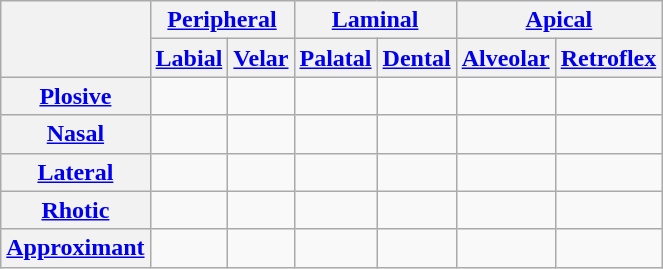<table class=" wikitable" style=text-align:center>
<tr>
<th rowspan="2"></th>
<th colspan="2"><a href='#'>Peripheral</a></th>
<th colspan="2"><a href='#'>Laminal</a></th>
<th colspan="2"><a href='#'>Apical</a></th>
</tr>
<tr>
<th><a href='#'>Labial</a></th>
<th><a href='#'>Velar</a></th>
<th><a href='#'>Palatal</a></th>
<th><a href='#'>Dental</a></th>
<th><a href='#'>Alveolar</a></th>
<th><a href='#'>Retroflex</a></th>
</tr>
<tr>
<th><a href='#'>Plosive</a></th>
<td></td>
<td></td>
<td></td>
<td></td>
<td></td>
<td></td>
</tr>
<tr>
<th><a href='#'>Nasal</a></th>
<td></td>
<td></td>
<td></td>
<td></td>
<td></td>
<td></td>
</tr>
<tr>
<th><a href='#'>Lateral</a></th>
<td></td>
<td></td>
<td></td>
<td></td>
<td></td>
<td></td>
</tr>
<tr>
<th><a href='#'>Rhotic</a></th>
<td></td>
<td></td>
<td></td>
<td></td>
<td></td>
<td></td>
</tr>
<tr>
<th><a href='#'>Approximant</a></th>
<td></td>
<td></td>
<td></td>
<td></td>
<td></td>
<td></td>
</tr>
</table>
